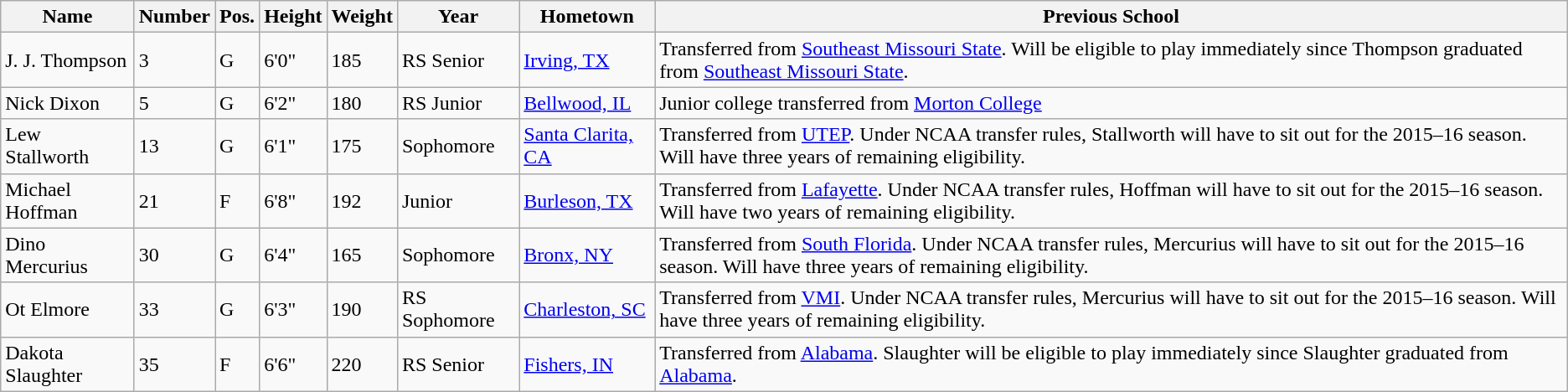<table class="wikitable sortable" border="1">
<tr>
<th>Name</th>
<th>Number</th>
<th>Pos.</th>
<th>Height</th>
<th>Weight</th>
<th>Year</th>
<th>Hometown</th>
<th class="unsortable">Previous School</th>
</tr>
<tr>
<td>J. J. Thompson</td>
<td>3</td>
<td>G</td>
<td>6'0"</td>
<td>185</td>
<td>RS Senior</td>
<td><a href='#'>Irving, TX</a></td>
<td>Transferred from <a href='#'>Southeast Missouri State</a>. Will be eligible to play immediately since Thompson graduated from <a href='#'>Southeast Missouri State</a>.</td>
</tr>
<tr>
<td>Nick Dixon</td>
<td>5</td>
<td>G</td>
<td>6'2"</td>
<td>180</td>
<td>RS Junior</td>
<td><a href='#'>Bellwood, IL</a></td>
<td>Junior college transferred from <a href='#'>Morton College</a></td>
</tr>
<tr>
<td>Lew Stallworth</td>
<td>13</td>
<td>G</td>
<td>6'1"</td>
<td>175</td>
<td>Sophomore</td>
<td><a href='#'>Santa Clarita, CA</a></td>
<td>Transferred from <a href='#'>UTEP</a>. Under NCAA transfer rules, Stallworth will have to sit out for the 2015–16 season. Will have three years of remaining eligibility.</td>
</tr>
<tr>
<td>Michael Hoffman</td>
<td>21</td>
<td>F</td>
<td>6'8"</td>
<td>192</td>
<td>Junior</td>
<td><a href='#'>Burleson, TX</a></td>
<td>Transferred from <a href='#'>Lafayette</a>. Under NCAA transfer rules, Hoffman will have to sit out for the 2015–16 season. Will have two years of remaining eligibility.</td>
</tr>
<tr>
<td>Dino Mercurius</td>
<td>30</td>
<td>G</td>
<td>6'4"</td>
<td>165</td>
<td>Sophomore</td>
<td><a href='#'>Bronx, NY</a></td>
<td>Transferred from <a href='#'>South Florida</a>. Under NCAA transfer rules, Mercurius will have to sit out for the 2015–16 season. Will have three years of remaining eligibility.</td>
</tr>
<tr>
<td>Ot Elmore</td>
<td>33</td>
<td>G</td>
<td>6'3"</td>
<td>190</td>
<td>RS Sophomore</td>
<td><a href='#'>Charleston, SC</a></td>
<td>Transferred from <a href='#'>VMI</a>. Under NCAA transfer rules, Mercurius will have to sit out for the 2015–16 season. Will have three years of remaining eligibility.</td>
</tr>
<tr>
<td>Dakota Slaughter</td>
<td>35</td>
<td>F</td>
<td>6'6"</td>
<td>220</td>
<td>RS Senior</td>
<td><a href='#'>Fishers, IN</a></td>
<td>Transferred from <a href='#'>Alabama</a>. Slaughter will be eligible to play immediately since Slaughter graduated from <a href='#'>Alabama</a>.</td>
</tr>
</table>
